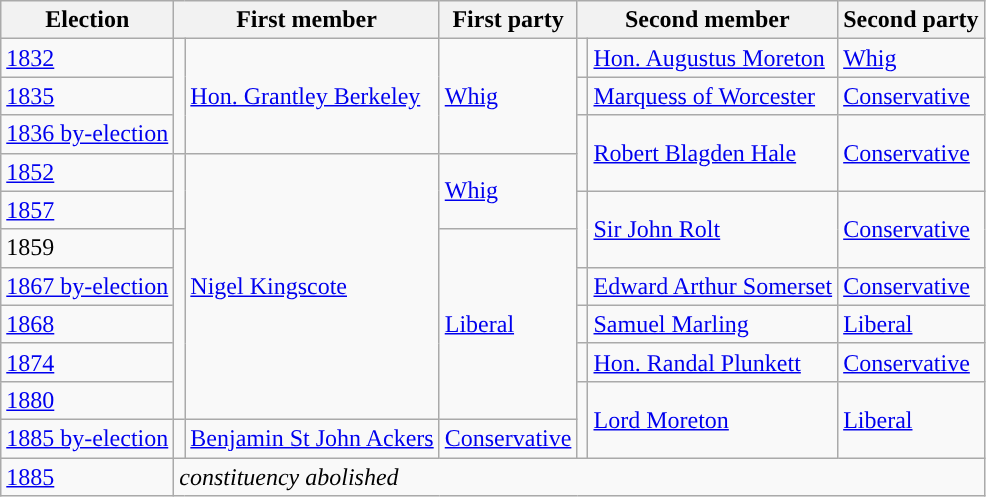<table class="wikitable">
<tr>
<th>Election</th>
<th colspan="2">First member</th>
<th>First party</th>
<th colspan="2">Second member</th>
<th>Second party</th>
</tr>
<tr>
<td><a href='#'>1832</a></td>
<td rowspan="3" style="color:inherit;background-color: "></td>
<td rowspan="3"><a href='#'>Hon. Grantley Berkeley</a></td>
<td rowspan="3"><a href='#'>Whig</a></td>
<td style="color:inherit;background-color: "></td>
<td><a href='#'>Hon. Augustus Moreton</a></td>
<td><a href='#'>Whig</a></td>
</tr>
<tr>
<td><a href='#'>1835</a></td>
<td style="color:inherit;background-color: "></td>
<td><a href='#'>Marquess of Worcester</a></td>
<td><a href='#'>Conservative</a></td>
</tr>
<tr>
<td><a href='#'>1836 by-election</a></td>
<td rowspan="2" style="color:inherit;background-color: "></td>
<td rowspan="2"><a href='#'>Robert Blagden Hale</a></td>
<td rowspan="2"><a href='#'>Conservative</a></td>
</tr>
<tr>
<td><a href='#'>1852</a></td>
<td rowspan="2" style="color:inherit;background-color: "></td>
<td rowspan="7"><a href='#'>Nigel Kingscote</a></td>
<td rowspan="2"><a href='#'>Whig</a></td>
</tr>
<tr>
<td><a href='#'>1857</a></td>
<td rowspan="2" style="color:inherit;background-color: "></td>
<td rowspan="2"><a href='#'>Sir John Rolt</a></td>
<td rowspan="2"><a href='#'>Conservative</a></td>
</tr>
<tr>
<td>1859</td>
<td rowspan="5" style="color:inherit;background-color: "></td>
<td rowspan="5"><a href='#'>Liberal</a></td>
</tr>
<tr>
<td><a href='#'>1867 by-election</a></td>
<td style="color:inherit;background-color: "></td>
<td><a href='#'>Edward Arthur Somerset</a></td>
<td><a href='#'>Conservative</a></td>
</tr>
<tr>
<td><a href='#'>1868</a></td>
<td style="color:inherit;background-color: "></td>
<td><a href='#'>Samuel Marling</a> </td>
<td><a href='#'>Liberal</a></td>
</tr>
<tr>
<td><a href='#'>1874</a></td>
<td style="color:inherit;background-color: "></td>
<td><a href='#'>Hon. Randal Plunkett</a></td>
<td><a href='#'>Conservative</a></td>
</tr>
<tr>
<td><a href='#'>1880</a></td>
<td rowspan="2" style="color:inherit;background-color: "></td>
<td rowspan="2"><a href='#'>Lord Moreton</a></td>
<td rowspan="2"><a href='#'>Liberal</a></td>
</tr>
<tr>
<td><a href='#'>1885 by-election</a></td>
<td style="color:inherit;background-color: "></td>
<td><a href='#'>Benjamin St John Ackers</a></td>
<td><a href='#'>Conservative</a></td>
</tr>
<tr>
<td><a href='#'>1885</a></td>
<td colspan="6"><em>constituency abolished</em></td>
</tr>
</table>
